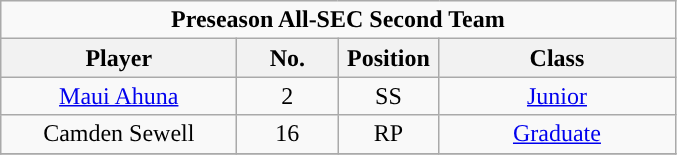<table class="wikitable" style="text-align:center">
<tr>
<td colspan="5"><strong>Preseason All-SEC Second Team</strong></td>
</tr>
<tr>
<th style="width:150px; ">Player</th>
<th style="width:60px; ">No.</th>
<th style="width:60px; ">Position</th>
<th style="width:150px; ">Class</th>
</tr>
<tr>
<td><a href='#'>Maui Ahuna</a></td>
<td>2</td>
<td>SS</td>
<td><a href='#'>Junior</a></td>
</tr>
<tr>
<td>Camden Sewell</td>
<td>16</td>
<td>RP</td>
<td><a href='#'>Graduate</a></td>
</tr>
<tr>
</tr>
</table>
